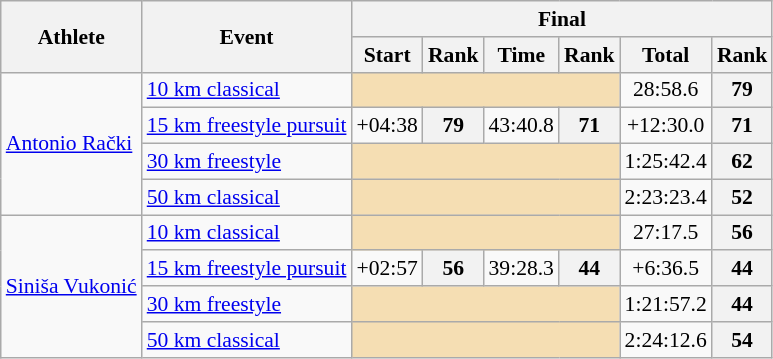<table class="wikitable" style="font-size:90%">
<tr>
<th rowspan="2">Athlete</th>
<th rowspan="2">Event</th>
<th colspan="6">Final</th>
</tr>
<tr>
<th>Start</th>
<th>Rank</th>
<th>Time</th>
<th>Rank</th>
<th>Total</th>
<th>Rank</th>
</tr>
<tr>
<td rowspan=4><a href='#'>Antonio Rački</a></td>
<td><a href='#'>10 km classical</a></td>
<td colspan=4 bgcolor="wheat"></td>
<td align="center">28:58.6</td>
<th align="center">79</th>
</tr>
<tr>
<td><a href='#'>15 km freestyle pursuit</a></td>
<td align="center">+04:38</td>
<th align="center">79</th>
<td align="center">43:40.8</td>
<th align="center">71</th>
<td align="center">+12:30.0</td>
<th align="center">71</th>
</tr>
<tr>
<td><a href='#'>30 km freestyle</a></td>
<td colspan=4 bgcolor="wheat"></td>
<td align="center">1:25:42.4</td>
<th align="center">62</th>
</tr>
<tr>
<td><a href='#'>50 km classical</a></td>
<td colspan=4 bgcolor="wheat"></td>
<td align="center">2:23:23.4</td>
<th align="center">52</th>
</tr>
<tr>
<td rowspan=4><a href='#'>Siniša Vukonić</a></td>
<td><a href='#'>10 km classical</a></td>
<td colspan=4 bgcolor="wheat"></td>
<td align="center">27:17.5</td>
<th align="center">56</th>
</tr>
<tr>
<td><a href='#'>15 km freestyle pursuit</a></td>
<td align="center">+02:57</td>
<th align="center">56</th>
<td align="center">39:28.3</td>
<th align="center">44</th>
<td align="center">+6:36.5</td>
<th align="center">44</th>
</tr>
<tr>
<td><a href='#'>30 km freestyle</a></td>
<td colspan=4 bgcolor="wheat"></td>
<td align="center">1:21:57.2</td>
<th align="center">44</th>
</tr>
<tr>
<td><a href='#'>50 km classical</a></td>
<td colspan=4 bgcolor="wheat"></td>
<td align="center">2:24:12.6</td>
<th align="center">54</th>
</tr>
</table>
